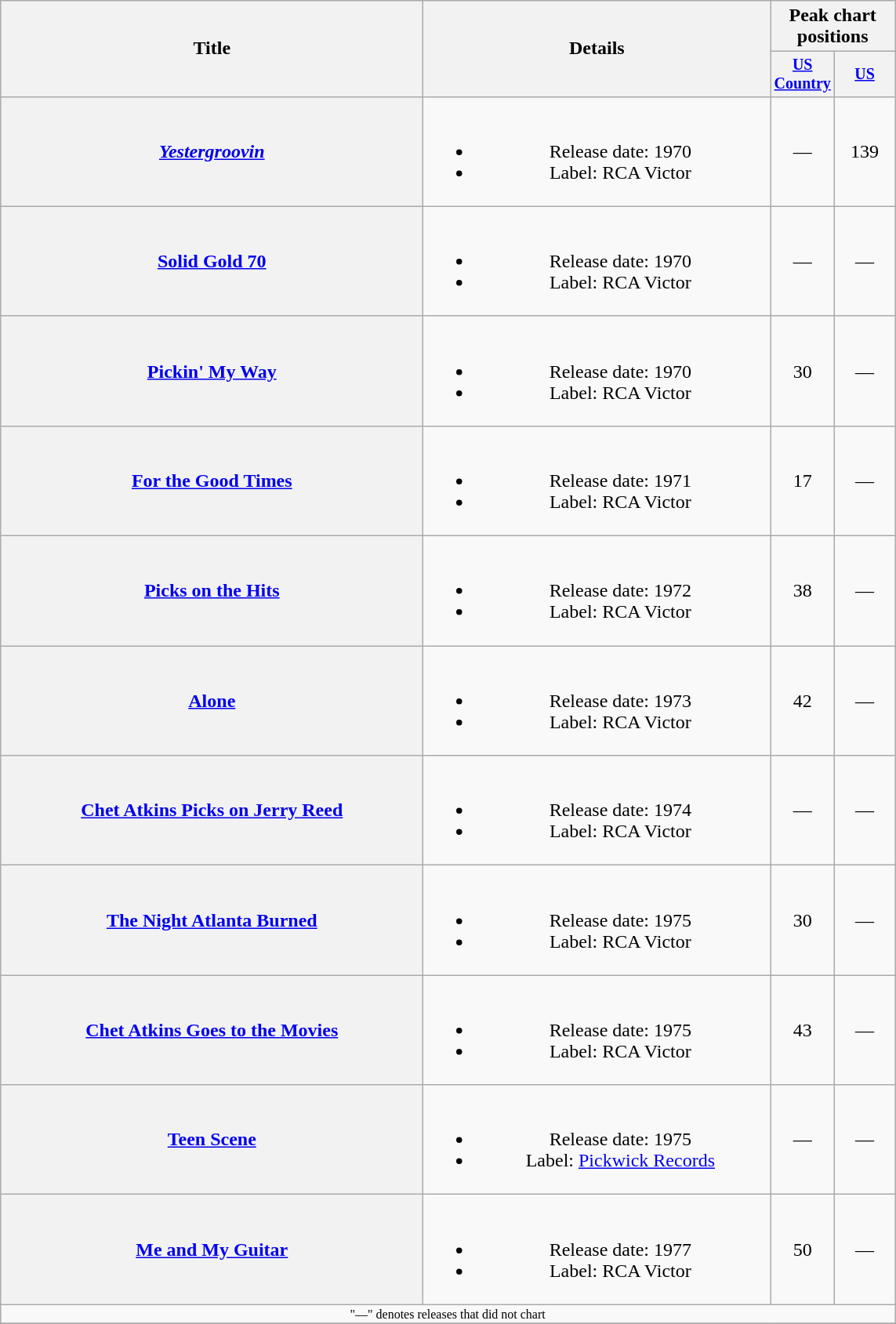<table class="wikitable plainrowheaders" style="text-align:center;">
<tr>
<th rowspan="2" style="width:22em;">Title</th>
<th rowspan="2" style="width:18em;">Details</th>
<th colspan="2">Peak chart<br>positions</th>
</tr>
<tr style="font-size:smaller;">
<th width="45"><a href='#'>US Country</a></th>
<th width="45"><a href='#'>US</a></th>
</tr>
<tr>
<th scope="row"><em><a href='#'>Yestergroovin</a><strong></th>
<td><br><ul><li>Release date: 1970</li><li>Label: RCA Victor</li></ul></td>
<td>—</td>
<td>139</td>
</tr>
<tr>
<th scope="row"></em><a href='#'>Solid Gold 70</a><em></th>
<td><br><ul><li>Release date: 1970</li><li>Label: RCA Victor</li></ul></td>
<td>—</td>
<td>—</td>
</tr>
<tr>
<th scope="row"></em><a href='#'>Pickin' My Way</a><em></th>
<td><br><ul><li>Release date: 1970</li><li>Label: RCA Victor</li></ul></td>
<td>30</td>
<td>—</td>
</tr>
<tr>
<th scope="row"></em><a href='#'>For the Good Times</a><em></th>
<td><br><ul><li>Release date: 1971</li><li>Label: RCA Victor</li></ul></td>
<td>17</td>
<td>—</td>
</tr>
<tr>
<th scope="row"></em><a href='#'>Picks on the Hits</a><em></th>
<td><br><ul><li>Release date: 1972</li><li>Label: RCA Victor</li></ul></td>
<td>38</td>
<td>—</td>
</tr>
<tr>
<th scope="row"></em><a href='#'>Alone</a><em></th>
<td><br><ul><li>Release date: 1973</li><li>Label: RCA Victor</li></ul></td>
<td>42</td>
<td>—</td>
</tr>
<tr>
<th scope="row"></em><a href='#'>Chet Atkins Picks on Jerry Reed</a><em></th>
<td><br><ul><li>Release date: 1974</li><li>Label: RCA Victor</li></ul></td>
<td>—</td>
<td>—</td>
</tr>
<tr>
<th scope="row"></em><a href='#'>The Night Atlanta Burned</a><em></th>
<td><br><ul><li>Release date: 1975</li><li>Label: RCA Victor</li></ul></td>
<td>30</td>
<td>—</td>
</tr>
<tr>
<th scope="row"></em><a href='#'>Chet Atkins Goes to the Movies</a><em></th>
<td><br><ul><li>Release date: 1975</li><li>Label: RCA Victor</li></ul></td>
<td>43</td>
<td>—</td>
</tr>
<tr>
<th scope="row"></em><a href='#'>Teen Scene</a><em></th>
<td><br><ul><li>Release date: 1975</li><li>Label: <a href='#'>Pickwick Records</a></li></ul></td>
<td>—</td>
<td>—</td>
</tr>
<tr>
<th scope="row"></em><a href='#'>Me and My Guitar</a><em></th>
<td><br><ul><li>Release date: 1977</li><li>Label: RCA Victor</li></ul></td>
<td>50</td>
<td>—</td>
</tr>
<tr>
<td colspan="4" style="font-size: 8pt">"—" denotes releases that did not chart</td>
</tr>
<tr>
</tr>
</table>
